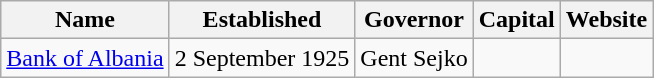<table class="wikitable sortable">
<tr>
<th>Name</th>
<th>Established</th>
<th>Governor</th>
<th>Capital</th>
<th>Website</th>
</tr>
<tr>
<td style="text-align:center"><a href='#'>Bank of Albania</a></td>
<td style="text-align:center">2 September 1925</td>
<td style="text-align:center">Gent Sejko</td>
<td style="text-align:center"></td>
<td style="text-align:center"></td>
</tr>
</table>
